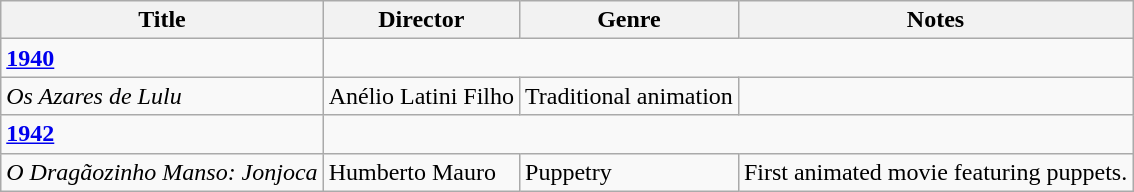<table class="wikitable">
<tr>
<th>Title</th>
<th>Director</th>
<th>Genre</th>
<th>Notes</th>
</tr>
<tr>
<td><strong><a href='#'>1940</a></strong></td>
</tr>
<tr>
<td><em>Os Azares de Lulu</em></td>
<td>Anélio Latini Filho</td>
<td>Traditional animation</td>
<td></td>
</tr>
<tr>
<td><strong><a href='#'>1942</a></strong></td>
</tr>
<tr>
<td><em>O Dragãozinho Manso: Jonjoca</em></td>
<td>Humberto Mauro</td>
<td>Puppetry</td>
<td>First animated movie featuring puppets.</td>
</tr>
</table>
